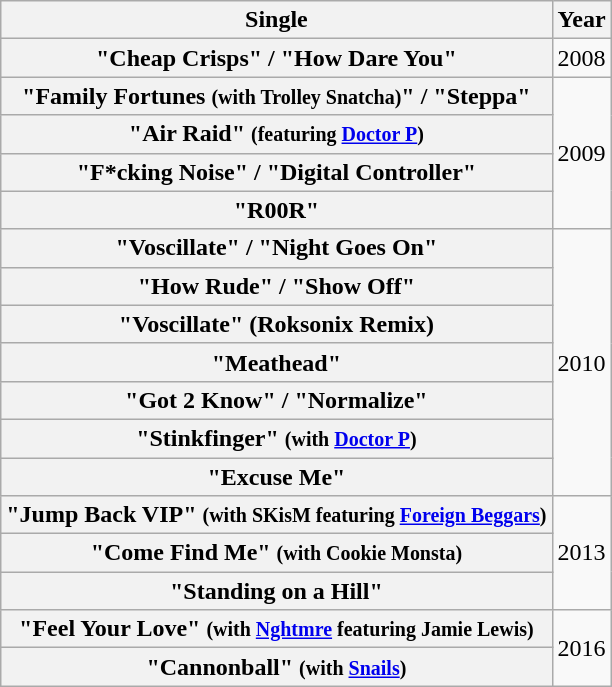<table class="wikitable plainrowheaders" style="text-align:center;">
<tr>
<th scope="col">Single</th>
<th scope="col">Year</th>
</tr>
<tr>
<th scope="row">"Cheap Crisps" / "How Dare You"</th>
<td>2008</td>
</tr>
<tr>
<th scope="row">"Family Fortunes <small>(with Trolley Snatcha)</small>" / "Steppa"</th>
<td rowspan="4">2009</td>
</tr>
<tr>
<th scope="row">"Air Raid" <small>(featuring <a href='#'>Doctor P</a>)</small></th>
</tr>
<tr>
<th scope="row">"F*cking Noise" / "Digital Controller"</th>
</tr>
<tr>
<th scope="row">"R00R"</th>
</tr>
<tr>
<th scope="row">"Voscillate" / "Night Goes On"</th>
<td rowspan="7">2010</td>
</tr>
<tr>
<th scope="row">"How Rude" / "Show Off"</th>
</tr>
<tr>
<th scope="row">"Voscillate" (Roksonix Remix)</th>
</tr>
<tr>
<th scope="row">"Meathead"</th>
</tr>
<tr>
<th scope="row">"Got 2 Know" / "Normalize"</th>
</tr>
<tr>
<th scope="row">"Stinkfinger" <small>(with <a href='#'>Doctor P</a>)</small></th>
</tr>
<tr>
<th scope="row">"Excuse Me"</th>
</tr>
<tr>
<th scope="row">"Jump Back VIP" <small>(with SKisM featuring <a href='#'>Foreign Beggars</a>)</small></th>
<td rowspan="3">2013</td>
</tr>
<tr>
<th scope="row">"Come Find Me" <small>(with Cookie Monsta)</small></th>
</tr>
<tr>
<th scope="row">"Standing on a Hill"</th>
</tr>
<tr>
<th scope="row">"Feel Your Love" <small>(with <a href='#'>Nghtmre</a> featuring Jamie Lewis)</small></th>
<td rowspan="2">2016</td>
</tr>
<tr>
<th scope="row">"Cannonball" <small>(with <a href='#'>Snails</a>)</small></th>
</tr>
</table>
